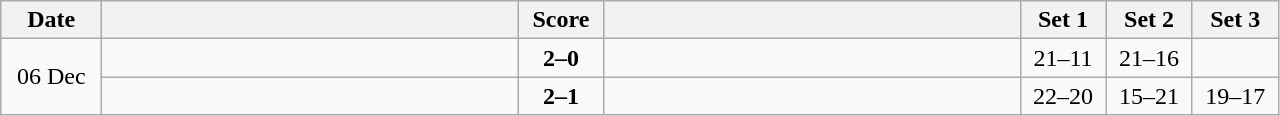<table class="wikitable" style="text-align: center;">
<tr>
<th width="60">Date</th>
<th align="right" width="270"></th>
<th width="50">Score</th>
<th align="left" width="270"></th>
<th width="50">Set 1</th>
<th width="50">Set 2</th>
<th width="50">Set 3</th>
</tr>
<tr>
<td rowspan=2>06 Dec</td>
<td align=left><strong></strong></td>
<td align=center><strong>2–0</strong></td>
<td align=left></td>
<td>21–11</td>
<td>21–16</td>
<td></td>
</tr>
<tr>
<td align=left><strong></strong></td>
<td align=center><strong>2–1</strong></td>
<td align=left></td>
<td>22–20</td>
<td>15–21</td>
<td>19–17</td>
</tr>
</table>
